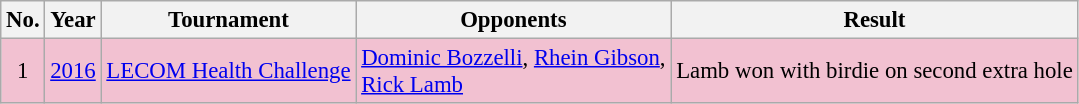<table class="wikitable" style="font-size:95%;">
<tr>
<th>No.</th>
<th>Year</th>
<th>Tournament</th>
<th>Opponents</th>
<th>Result</th>
</tr>
<tr style="background:#F2C1D1;">
<td align=center>1</td>
<td><a href='#'>2016</a></td>
<td><a href='#'>LECOM Health Challenge</a></td>
<td> <a href='#'>Dominic Bozzelli</a>,  <a href='#'>Rhein Gibson</a>,<br> <a href='#'>Rick Lamb</a></td>
<td>Lamb won with birdie on second extra hole</td>
</tr>
</table>
